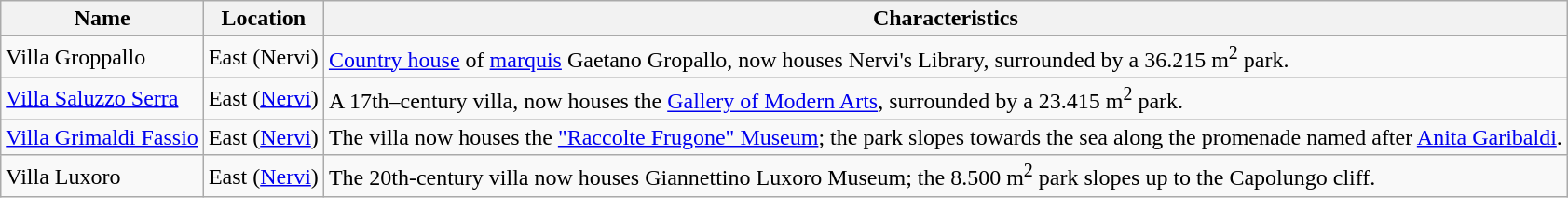<table class="wikitable">
<tr>
<th>Name</th>
<th>Location</th>
<th>Characteristics</th>
</tr>
<tr>
<td>Villa Groppallo</td>
<td>East (Nervi)</td>
<td><a href='#'>Country house</a> of <a href='#'>marquis</a> Gaetano Gropallo, now houses Nervi's Library, surrounded by a 36.215 m<sup>2</sup> park.</td>
</tr>
<tr>
<td><a href='#'>Villa Saluzzo Serra</a></td>
<td>East (<a href='#'>Nervi</a>)</td>
<td>A 17th–century villa, now houses the <a href='#'>Gallery of Modern Arts</a>, surrounded by a 23.415 m<sup>2</sup> park.</td>
</tr>
<tr>
<td><a href='#'>Villa Grimaldi Fassio</a></td>
<td>East (<a href='#'>Nervi</a>)</td>
<td>The villa now houses the <a href='#'>"Raccolte Frugone" Museum</a>; the park slopes towards the sea along the promenade named after <a href='#'>Anita Garibaldi</a>.</td>
</tr>
<tr>
<td>Villa Luxoro</td>
<td>East (<a href='#'>Nervi</a>)</td>
<td>The 20th-century villa now houses Giannettino Luxoro Museum; the 8.500 m<sup>2</sup> park slopes up to the Capolungo cliff.</td>
</tr>
</table>
